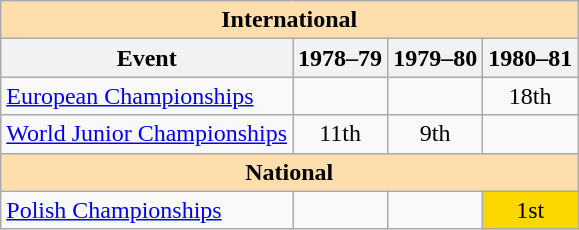<table class="wikitable" style="text-align:center">
<tr>
<th style="background-color: #ffdead; " colspan=4 align=center>International</th>
</tr>
<tr>
<th>Event</th>
<th>1978–79</th>
<th>1979–80</th>
<th>1980–81</th>
</tr>
<tr>
<td align=left><a href='#'>European Championships</a></td>
<td></td>
<td></td>
<td>18th</td>
</tr>
<tr>
<td align=left><a href='#'>World Junior Championships</a></td>
<td>11th</td>
<td>9th</td>
<td></td>
</tr>
<tr>
<th style="background-color: #ffdead; " colspan=4 align=center>National</th>
</tr>
<tr>
<td align=left><a href='#'>Polish Championships</a></td>
<td></td>
<td></td>
<td bgcolor=gold>1st</td>
</tr>
</table>
